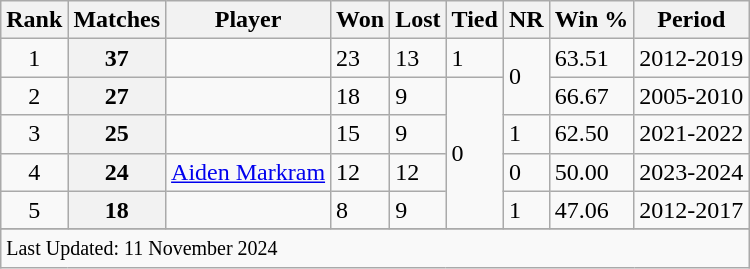<table class="wikitable plainrowheaders sortable">
<tr>
<th scope=col>Rank</th>
<th scope=col>Matches</th>
<th scope=col>Player</th>
<th>Won</th>
<th>Lost</th>
<th>Tied</th>
<th>NR</th>
<th>Win %</th>
<th>Period</th>
</tr>
<tr>
<td align=center>1</td>
<th scope=row style=text-align:center;>37</th>
<td></td>
<td>23</td>
<td>13</td>
<td>1</td>
<td rowspan=2>0</td>
<td>63.51</td>
<td>2012-2019</td>
</tr>
<tr>
<td align=center>2</td>
<th scope=row style=text-align:center;>27</th>
<td></td>
<td>18</td>
<td>9</td>
<td rowspan=4>0</td>
<td>66.67</td>
<td>2005-2010</td>
</tr>
<tr>
<td align=center>3</td>
<th scope=row style=text-align:center;>25</th>
<td></td>
<td>15</td>
<td>9</td>
<td>1</td>
<td>62.50</td>
<td>2021-2022</td>
</tr>
<tr>
<td align=center>4</td>
<th scope=row style=text-align:center;>24</th>
<td><a href='#'>Aiden Markram</a></td>
<td>12</td>
<td>12</td>
<td>0</td>
<td>50.00</td>
<td>2023-2024</td>
</tr>
<tr>
<td align=center>5</td>
<th scope=row style=text-align:center;>18</th>
<td></td>
<td>8</td>
<td>9</td>
<td>1</td>
<td>47.06</td>
<td>2012-2017</td>
</tr>
<tr>
</tr>
<tr class=sortbottom>
<td colspan=9><small>Last Updated: 11 November 2024</small></td>
</tr>
</table>
